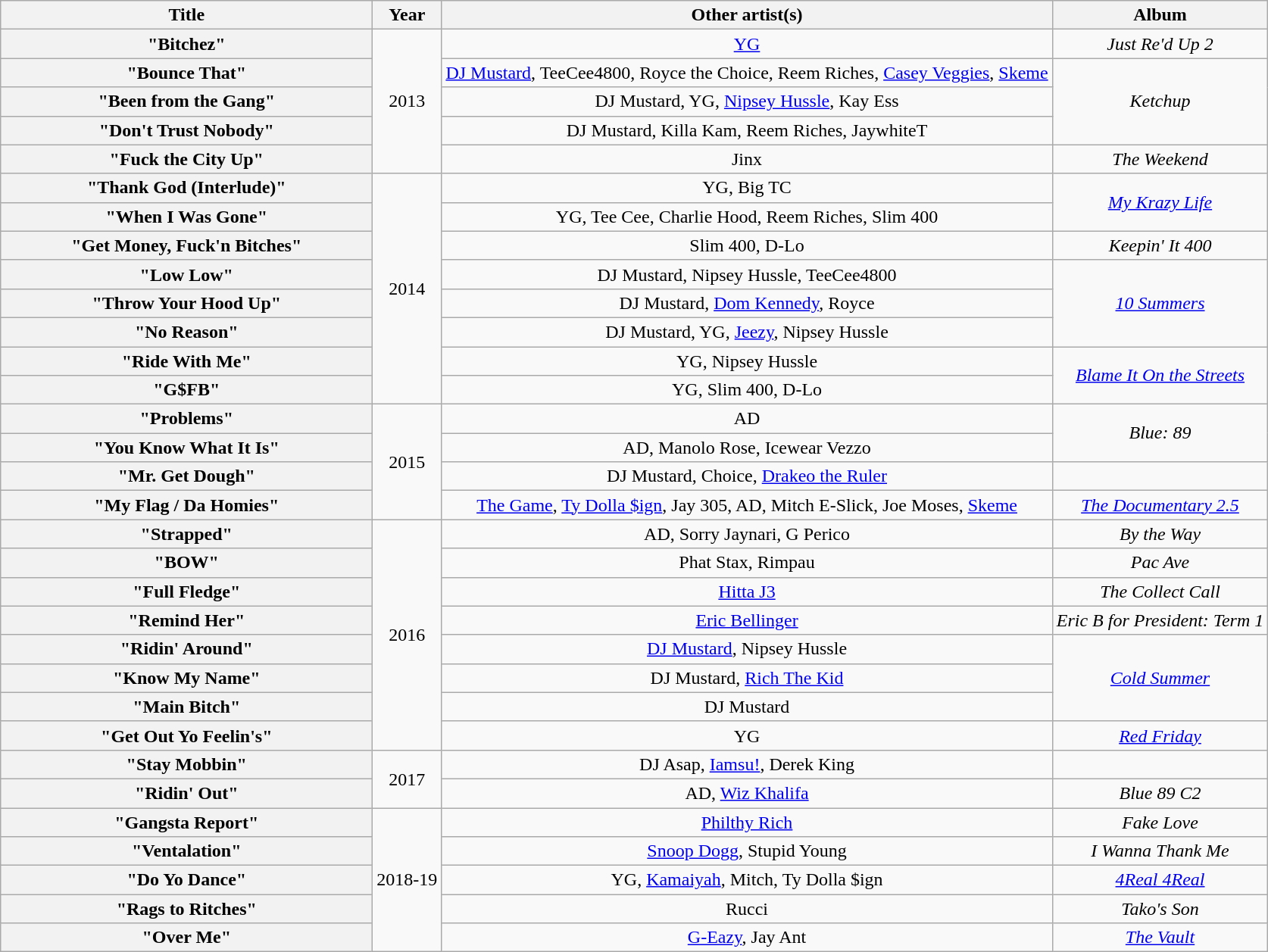<table class="wikitable plainrowheaders" style="text-align:center;">
<tr>
<th scope="col" style="width:20em;">Title</th>
<th scope="col">Year</th>
<th scope="col">Other artist(s)</th>
<th scope="col">Album</th>
</tr>
<tr>
<th scope="row">"Bitchez"</th>
<td rowspan="5">2013</td>
<td><a href='#'>YG</a></td>
<td><em>Just Re'd Up 2</em></td>
</tr>
<tr>
<th scope="row">"Bounce That"</th>
<td><a href='#'>DJ Mustard</a>, TeeCee4800, Royce the Choice, Reem Riches, <a href='#'>Casey Veggies</a>, <a href='#'>Skeme</a></td>
<td rowspan="3"><em>Ketchup</em></td>
</tr>
<tr>
<th scope="row">"Been from the Gang"</th>
<td>DJ Mustard, YG, <a href='#'>Nipsey Hussle</a>, Kay Ess</td>
</tr>
<tr>
<th scope="row">"Don't Trust Nobody"</th>
<td>DJ Mustard, Killa Kam, Reem Riches, JaywhiteT</td>
</tr>
<tr>
<th scope="row">"Fuck the City Up"</th>
<td>Jinx</td>
<td><em>The Weekend</em></td>
</tr>
<tr>
<th scope="row">"Thank God (Interlude)"</th>
<td rowspan="8">2014</td>
<td>YG, Big TC</td>
<td rowspan="2"><em><a href='#'>My Krazy Life</a></em></td>
</tr>
<tr>
<th scope="row">"When I Was Gone"</th>
<td>YG, Tee Cee, Charlie Hood, Reem Riches, Slim 400</td>
</tr>
<tr>
<th scope="row">"Get Money, Fuck'n Bitches"</th>
<td>Slim 400, D-Lo</td>
<td><em>Keepin' It 400</em></td>
</tr>
<tr>
<th scope="row">"Low Low"</th>
<td>DJ Mustard, Nipsey Hussle, TeeCee4800</td>
<td rowspan="3"><em><a href='#'>10 Summers</a></em></td>
</tr>
<tr>
<th scope="row">"Throw Your Hood Up"</th>
<td>DJ Mustard, <a href='#'>Dom Kennedy</a>, Royce</td>
</tr>
<tr>
<th scope="row">"No Reason"</th>
<td>DJ Mustard, YG, <a href='#'>Jeezy</a>, Nipsey Hussle</td>
</tr>
<tr>
<th scope="row">"Ride With Me"</th>
<td>YG, Nipsey Hussle</td>
<td rowspan="2"><em><a href='#'>Blame It On the Streets</a></em></td>
</tr>
<tr>
<th scope="row">"G$FB"</th>
<td>YG, Slim 400, D-Lo</td>
</tr>
<tr>
<th scope="row">"Problems"</th>
<td rowspan="4">2015</td>
<td>AD</td>
<td rowspan="2"><em>Blue: 89</em></td>
</tr>
<tr>
<th scope="row">"You Know What It Is"</th>
<td>AD, Manolo Rose, Icewear Vezzo</td>
</tr>
<tr>
<th scope="row">"Mr. Get Dough"</th>
<td>DJ Mustard, Choice, <a href='#'>Drakeo the Ruler</a></td>
<td></td>
</tr>
<tr>
<th scope="row">"My Flag / Da Homies"</th>
<td><a href='#'>The Game</a>, <a href='#'>Ty Dolla $ign</a>, Jay 305, AD, Mitch E-Slick, Joe Moses, <a href='#'>Skeme</a></td>
<td><em><a href='#'>The Documentary 2.5</a></em></td>
</tr>
<tr>
<th scope="row">"Strapped"</th>
<td rowspan="8">2016</td>
<td>AD, Sorry Jaynari, G Perico</td>
<td><em>By the Way</em></td>
</tr>
<tr>
<th scope="row">"BOW"</th>
<td>Phat Stax, Rimpau</td>
<td><em>Pac Ave</em></td>
</tr>
<tr>
<th scope="row">"Full Fledge"</th>
<td><a href='#'>Hitta J3</a></td>
<td><em>The Collect Call</em></td>
</tr>
<tr>
<th scope="row">"Remind Her"</th>
<td><a href='#'>Eric Bellinger</a></td>
<td><em>Eric B for President: Term 1</em></td>
</tr>
<tr>
<th scope="row">"Ridin' Around"</th>
<td><a href='#'>DJ Mustard</a>, Nipsey Hussle</td>
<td rowspan="3"><em><a href='#'>Cold Summer</a></em></td>
</tr>
<tr>
<th scope="row">"Know My Name"</th>
<td>DJ Mustard, <a href='#'>Rich The Kid</a></td>
</tr>
<tr>
<th scope="row">"Main Bitch"</th>
<td>DJ Mustard</td>
</tr>
<tr>
<th scope="row">"Get Out Yo Feelin's"</th>
<td>YG</td>
<td><em><a href='#'>Red Friday</a></em></td>
</tr>
<tr>
<th scope="row">"Stay Mobbin"</th>
<td rowspan="2">2017</td>
<td>DJ Asap, <a href='#'>Iamsu!</a>, Derek King</td>
<td></td>
</tr>
<tr>
<th scope="row">"Ridin' Out"</th>
<td>AD, <a href='#'>Wiz Khalifa</a></td>
<td><em>Blue 89 C2</em></td>
</tr>
<tr>
<th scope="row">"Gangsta Report"</th>
<td rowspan="5">2018-19</td>
<td><a href='#'>Philthy Rich</a></td>
<td><em>Fake Love</em></td>
</tr>
<tr>
<th scope="row">"Ventalation"</th>
<td><a href='#'>Snoop Dogg</a>, Stupid Young</td>
<td><em>I Wanna Thank Me</em></td>
</tr>
<tr>
<th scope="row">"Do Yo Dance"</th>
<td>YG, <a href='#'>Kamaiyah</a>, Mitch, Ty Dolla $ign</td>
<td><em><a href='#'>4Real 4Real</a></em></td>
</tr>
<tr>
<th scope="row">"Rags to Ritches"</th>
<td>Rucci</td>
<td><em>Tako's Son</em></td>
</tr>
<tr>
<th scope="row">"Over Me"</th>
<td><a href='#'>G-Eazy</a>, Jay Ant</td>
<td><em><a href='#'>The Vault</a></em></td>
</tr>
</table>
